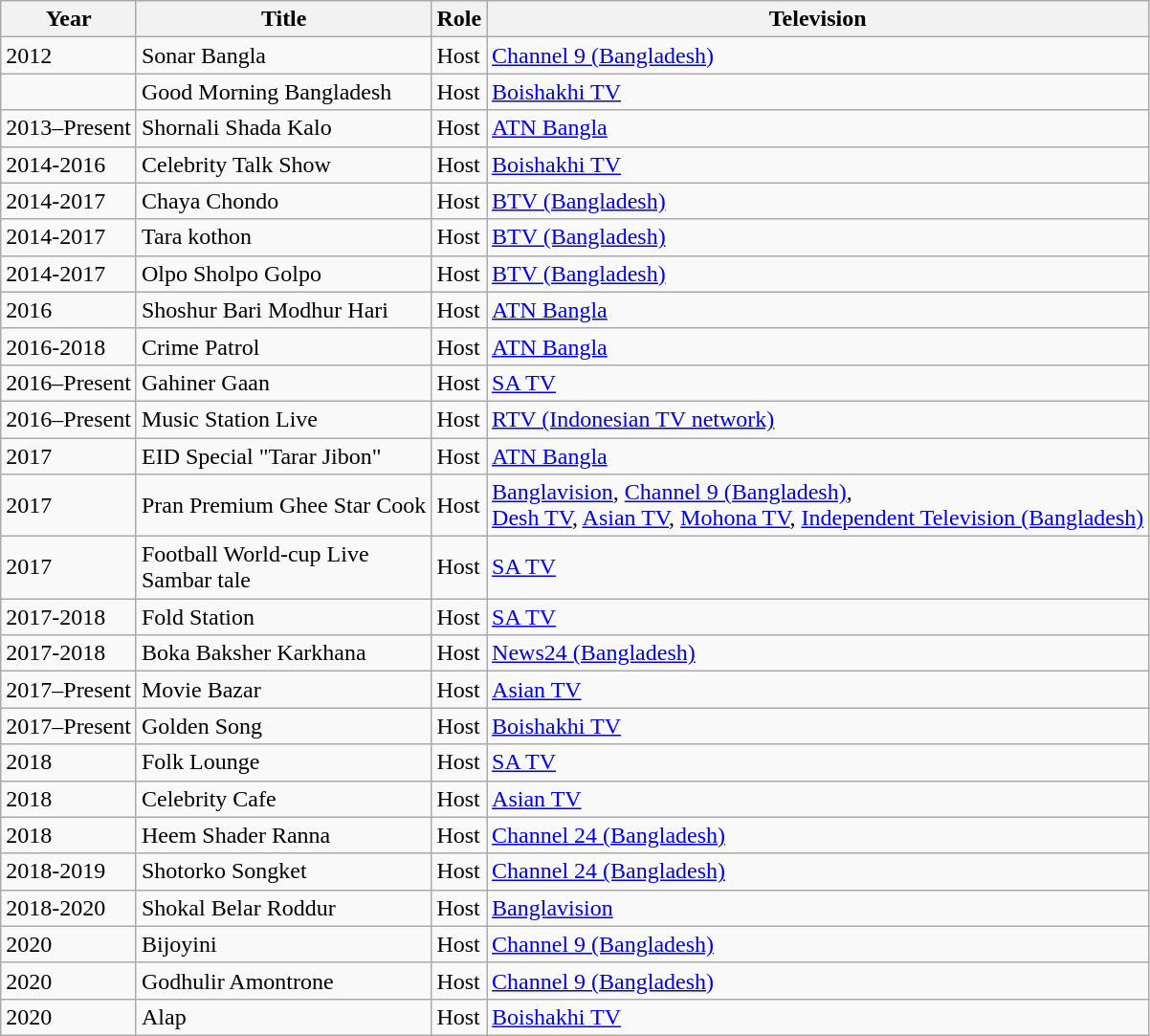<table class="wikitable">
<tr>
<th>Year</th>
<th>Title</th>
<th>Role</th>
<th>Television</th>
</tr>
<tr>
<td>2012</td>
<td>Sonar Bangla</td>
<td>Host</td>
<td><a href='#'>Channel 9 (Bangladesh)</a></td>
</tr>
<tr>
<td></td>
<td>Good Morning Bangladesh</td>
<td>Host</td>
<td><a href='#'>Boishakhi TV</a></td>
</tr>
<tr>
<td>2013–Present</td>
<td>Shornali Shada Kalo</td>
<td>Host</td>
<td><a href='#'>ATN Bangla</a></td>
</tr>
<tr>
<td>2014-2016</td>
<td>Celebrity Talk Show</td>
<td>Host</td>
<td><a href='#'>Boishakhi TV</a></td>
</tr>
<tr>
<td>2014-2017</td>
<td>Chaya Chondo</td>
<td>Host</td>
<td><a href='#'>BTV (Bangladesh)</a></td>
</tr>
<tr>
<td>2014-2017</td>
<td>Tara kothon</td>
<td>Host</td>
<td><a href='#'>BTV (Bangladesh)</a></td>
</tr>
<tr>
<td>2014-2017</td>
<td>Olpo Sholpo Golpo</td>
<td>Host</td>
<td><a href='#'>BTV (Bangladesh)</a></td>
</tr>
<tr>
<td>2016</td>
<td>Shoshur Bari Modhur Hari</td>
<td>Host</td>
<td><a href='#'>ATN Bangla</a></td>
</tr>
<tr>
<td>2016-2018</td>
<td>Crime Patrol</td>
<td>Host</td>
<td><a href='#'>ATN Bangla</a></td>
</tr>
<tr>
<td>2016–Present</td>
<td>Gahiner Gaan</td>
<td>Host</td>
<td><a href='#'>SA TV</a></td>
</tr>
<tr>
<td>2016–Present</td>
<td>Music Station Live</td>
<td>Host</td>
<td><a href='#'>RTV (Indonesian TV network)</a></td>
</tr>
<tr>
<td>2017</td>
<td>EID Special "Tarar Jibon"</td>
<td>Host</td>
<td><a href='#'>ATN Bangla</a></td>
</tr>
<tr>
<td>2017</td>
<td>Pran Premium Ghee Star Cook</td>
<td>Host</td>
<td><a href='#'>Banglavision</a>, <a href='#'>Channel 9 (Bangladesh)</a>,<br><a href='#'>Desh TV</a>, <a href='#'>Asian TV</a>, <a href='#'>Mohona TV</a>, <a href='#'>Independent Television (Bangladesh)</a></td>
</tr>
<tr>
<td>2017</td>
<td>Football World-cup Live<br>Sambar tale</td>
<td>Host</td>
<td><a href='#'>SA TV</a></td>
</tr>
<tr>
<td>2017-2018</td>
<td>Fold Station</td>
<td>Host</td>
<td><a href='#'>SA TV</a></td>
</tr>
<tr>
<td>2017-2018</td>
<td>Boka Baksher Karkhana</td>
<td>Host</td>
<td><a href='#'>News24 (Bangladesh)</a></td>
</tr>
<tr>
<td>2017–Present</td>
<td>Movie Bazar</td>
<td>Host</td>
<td><a href='#'>Asian TV</a></td>
</tr>
<tr>
<td>2017–Present</td>
<td>Golden Song</td>
<td>Host</td>
<td><a href='#'>Boishakhi TV</a></td>
</tr>
<tr>
<td>2018</td>
<td>Folk Lounge</td>
<td>Host</td>
<td><a href='#'>SA TV</a></td>
</tr>
<tr>
<td>2018</td>
<td>Celebrity Cafe</td>
<td>Host</td>
<td><a href='#'>Asian TV</a></td>
</tr>
<tr>
<td>2018</td>
<td>Heem Shader Ranna</td>
<td>Host</td>
<td><a href='#'>Channel 24 (Bangladesh)</a></td>
</tr>
<tr>
<td>2018-2019</td>
<td>Shotorko Songket</td>
<td>Host</td>
<td><a href='#'>Channel 24 (Bangladesh)</a></td>
</tr>
<tr>
<td>2018-2020</td>
<td>Shokal Belar Roddur</td>
<td>Host</td>
<td><a href='#'>Banglavision</a></td>
</tr>
<tr>
<td>2020</td>
<td>Bijoyini</td>
<td>Host</td>
<td><a href='#'>Channel 9 (Bangladesh)</a></td>
</tr>
<tr>
<td>2020</td>
<td>Godhulir Amontrone</td>
<td>Host</td>
<td><a href='#'>Channel 9 (Bangladesh)</a></td>
</tr>
<tr>
<td>2020</td>
<td>Alap</td>
<td>Host</td>
<td><a href='#'>Boishakhi TV</a></td>
</tr>
</table>
